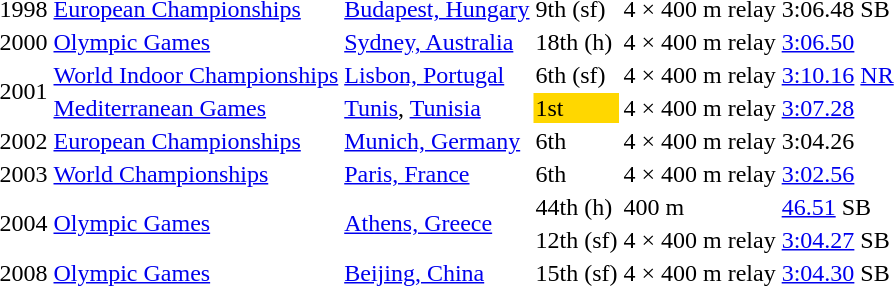<table>
<tr>
<td>1998</td>
<td><a href='#'>European Championships</a></td>
<td><a href='#'>Budapest, Hungary</a></td>
<td>9th (sf)</td>
<td>4 × 400 m relay</td>
<td>3:06.48 SB</td>
</tr>
<tr>
<td>2000</td>
<td><a href='#'>Olympic Games</a></td>
<td><a href='#'>Sydney, Australia</a></td>
<td>18th (h)</td>
<td>4 × 400 m relay</td>
<td><a href='#'>3:06.50</a></td>
</tr>
<tr>
<td rowspan=2>2001</td>
<td><a href='#'>World Indoor Championships</a></td>
<td><a href='#'>Lisbon, Portugal</a></td>
<td>6th (sf)</td>
<td>4 × 400 m relay</td>
<td><a href='#'>3:10.16</a> <a href='#'>NR</a></td>
</tr>
<tr>
<td><a href='#'>Mediterranean Games</a></td>
<td><a href='#'>Tunis</a>, <a href='#'>Tunisia</a></td>
<td bgcolor="gold">1st</td>
<td>4 × 400 m relay</td>
<td><a href='#'>3:07.28</a></td>
</tr>
<tr>
<td>2002</td>
<td><a href='#'>European Championships</a></td>
<td><a href='#'>Munich, Germany</a></td>
<td>6th</td>
<td>4 × 400 m relay</td>
<td>3:04.26</td>
</tr>
<tr>
<td>2003</td>
<td><a href='#'>World Championships</a></td>
<td><a href='#'>Paris, France</a></td>
<td>6th</td>
<td>4 × 400 m relay</td>
<td><a href='#'>3:02.56</a></td>
</tr>
<tr>
<td rowspan=2>2004</td>
<td rowspan=2><a href='#'>Olympic Games</a></td>
<td rowspan=2><a href='#'>Athens, Greece</a></td>
<td>44th (h)</td>
<td>400 m</td>
<td><a href='#'>46.51</a> SB</td>
</tr>
<tr>
<td>12th (sf)</td>
<td>4 × 400 m relay</td>
<td><a href='#'>3:04.27</a> SB</td>
</tr>
<tr>
<td>2008</td>
<td><a href='#'>Olympic Games</a></td>
<td><a href='#'>Beijing, China</a></td>
<td>15th (sf)</td>
<td>4 × 400 m relay</td>
<td><a href='#'>3:04.30</a> SB</td>
</tr>
<tr>
</tr>
</table>
